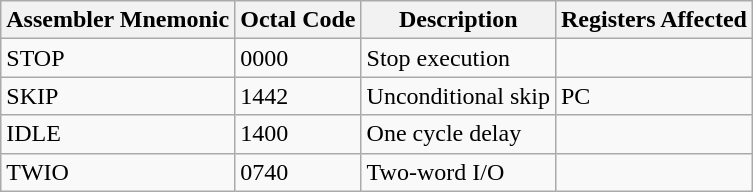<table class="wikitable">
<tr>
<th>Assembler Mnemonic</th>
<th>Octal Code</th>
<th>Description</th>
<th>Registers Affected</th>
</tr>
<tr>
<td>STOP</td>
<td>0000</td>
<td>Stop execution</td>
<td></td>
</tr>
<tr>
<td>SKIP</td>
<td>1442</td>
<td>Unconditional skip</td>
<td>PC</td>
</tr>
<tr>
<td>IDLE</td>
<td>1400</td>
<td>One cycle delay</td>
<td></td>
</tr>
<tr>
<td>TWIO</td>
<td>0740</td>
<td>Two-word I/O</td>
<td></td>
</tr>
</table>
